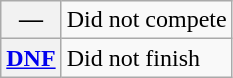<table class="wikitable">
<tr>
<th scope="row">—</th>
<td>Did not compete</td>
</tr>
<tr>
<th scope="row"><a href='#'>DNF</a></th>
<td>Did not finish</td>
</tr>
</table>
